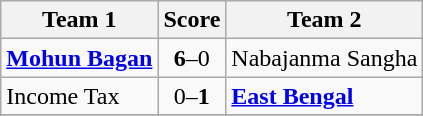<table class="wikitable" style="text-align:left">
<tr>
<th>Team 1</th>
<th>Score</th>
<th>Team 2</th>
</tr>
<tr>
<td><strong><a href='#'>Mohun Bagan</a></strong></td>
<td align="center"><strong>6</strong>–0</td>
<td>Nabajanma Sangha</td>
</tr>
<tr>
<td>Income Tax</td>
<td align="center">0–<strong>1</strong></td>
<td><a href='#'><strong>East Bengal</strong></a></td>
</tr>
<tr>
</tr>
</table>
